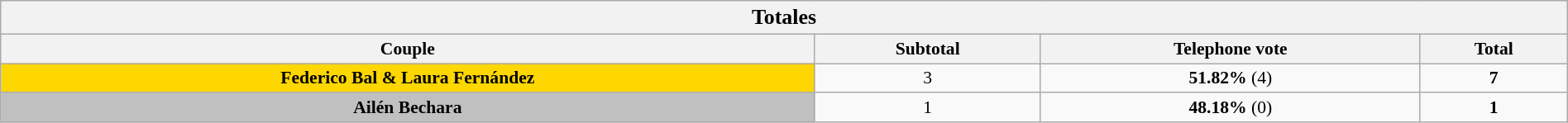<table class="wikitable collapsible collapsed" style="font-size:90%; text-align: center; width: 100%;">
<tr>
<th colspan="11" style="with: 95%;" align=center><big>Totales</big></th>
</tr>
<tr>
<th>Couple</th>
<th>Subtotal</th>
<th>Telephone vote</th>
<th>Total</th>
</tr>
<tr>
<td bgcolor="gold"><strong>Federico Bal & Laura Fernández</strong></td>
<td>3</td>
<td><strong>51.82%</strong> (4)</td>
<td><strong>7</strong></td>
</tr>
<tr>
<td bgcolor="Silver"><strong>Ailén Bechara</strong></td>
<td>1</td>
<td><strong>48.18%</strong> (0)</td>
<td><strong>1</strong></td>
</tr>
</table>
